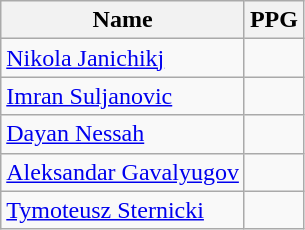<table class=wikitable>
<tr>
<th>Name</th>
<th>PPG</th>
</tr>
<tr>
<td> <a href='#'>Nikola Janichikj</a></td>
<td></td>
</tr>
<tr>
<td> <a href='#'>Imran Suljanovic</a></td>
<td></td>
</tr>
<tr>
<td> <a href='#'>Dayan Nessah</a></td>
<td></td>
</tr>
<tr>
<td> <a href='#'>Aleksandar Gavalyugov</a></td>
<td></td>
</tr>
<tr>
<td> <a href='#'>Tymoteusz Sternicki</a></td>
<td></td>
</tr>
</table>
